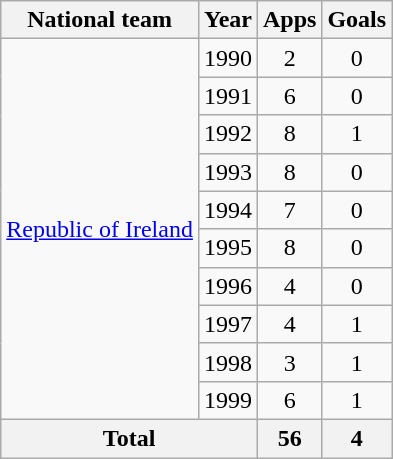<table class="wikitable" style="text-align: center;">
<tr>
<th>National team</th>
<th>Year</th>
<th>Apps</th>
<th>Goals</th>
</tr>
<tr>
<td rowspan="10"><a href='#'>Republic of Ireland</a></td>
<td>1990</td>
<td>2</td>
<td>0</td>
</tr>
<tr>
<td>1991</td>
<td>6</td>
<td>0</td>
</tr>
<tr>
<td>1992</td>
<td>8</td>
<td>1</td>
</tr>
<tr>
<td>1993</td>
<td>8</td>
<td>0</td>
</tr>
<tr>
<td>1994</td>
<td>7</td>
<td>0</td>
</tr>
<tr>
<td>1995</td>
<td>8</td>
<td>0</td>
</tr>
<tr>
<td>1996</td>
<td>4</td>
<td>0</td>
</tr>
<tr>
<td>1997</td>
<td>4</td>
<td>1</td>
</tr>
<tr>
<td>1998</td>
<td>3</td>
<td>1</td>
</tr>
<tr>
<td>1999</td>
<td>6</td>
<td>1</td>
</tr>
<tr>
<th colspan="2">Total</th>
<th>56</th>
<th>4</th>
</tr>
</table>
